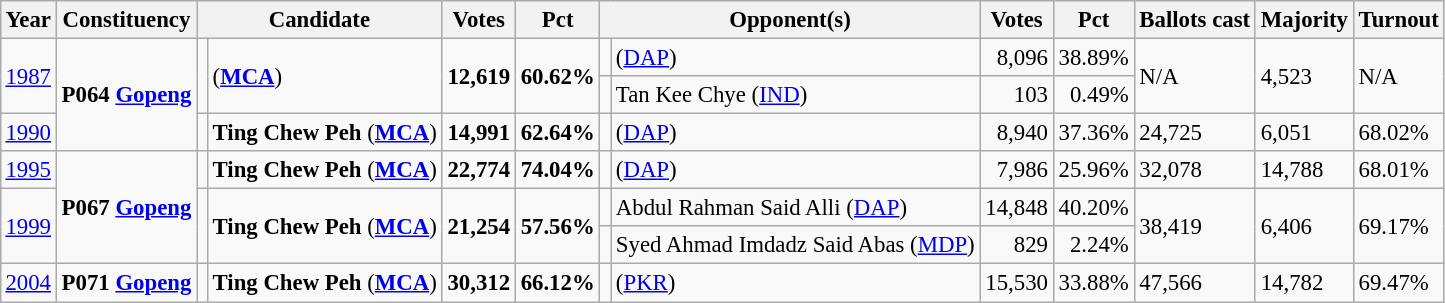<table class="wikitable" style="margin:0.5em ; font-size:95%">
<tr>
<th>Year</th>
<th>Constituency</th>
<th colspan=2>Candidate</th>
<th>Votes</th>
<th>Pct</th>
<th colspan=2>Opponent(s)</th>
<th>Votes</th>
<th>Pct</th>
<th>Ballots cast</th>
<th>Majority</th>
<th>Turnout</th>
</tr>
<tr>
<td rowspan=2><a href='#'>1987</a></td>
<td rowspan=3><strong>P064 <a href='#'>Gopeng</a></strong></td>
<td rowspan=2 ></td>
<td rowspan=2> (<a href='#'><strong>MCA</strong></a>)</td>
<td rowspan=2 align="right"><strong>12,619</strong></td>
<td rowspan=2><strong>60.62%</strong></td>
<td></td>
<td> (<a href='#'>DAP</a>)</td>
<td align="right">8,096</td>
<td>38.89%</td>
<td rowspan=2>N/A</td>
<td rowspan=2>4,523</td>
<td rowspan=2>N/A</td>
</tr>
<tr>
<td></td>
<td>Tan Kee Chye (<a href='#'>IND</a>)</td>
<td align="right">103</td>
<td align="right">0.49%</td>
</tr>
<tr>
<td><a href='#'>1990</a></td>
<td></td>
<td><strong>Ting Chew Peh</strong> (<a href='#'><strong>MCA</strong></a>)</td>
<td align="right"><strong>14,991</strong></td>
<td><strong>62.64%</strong></td>
<td></td>
<td> (<a href='#'>DAP</a>)</td>
<td align="right">8,940</td>
<td>37.36%</td>
<td>24,725</td>
<td>6,051</td>
<td>68.02%</td>
</tr>
<tr>
<td><a href='#'>1995</a></td>
<td rowspan=3><strong>P067 <a href='#'>Gopeng</a></strong></td>
<td></td>
<td><strong>Ting Chew Peh</strong> (<a href='#'><strong>MCA</strong></a>)</td>
<td align="right"><strong>22,774</strong></td>
<td><strong>74.04%</strong></td>
<td></td>
<td> (<a href='#'>DAP</a>)</td>
<td align="right">7,986</td>
<td>25.96%</td>
<td>32,078</td>
<td>14,788</td>
<td>68.01%</td>
</tr>
<tr>
<td rowspan=2><a href='#'>1999</a></td>
<td rowspan=2 ></td>
<td rowspan=2><strong>Ting Chew Peh</strong> (<a href='#'><strong>MCA</strong></a>)</td>
<td rowspan=2 align="right"><strong>21,254</strong></td>
<td rowspan=2><strong>57.56%</strong></td>
<td></td>
<td>Abdul Rahman Said Alli (<a href='#'>DAP</a>)</td>
<td align="right">14,848</td>
<td>40.20%</td>
<td rowspan=2>38,419</td>
<td rowspan=2>6,406</td>
<td rowspan=2>69.17%</td>
</tr>
<tr>
<td bgcolor=></td>
<td>Syed Ahmad Imdadz Said Abas (<a href='#'>MDP</a>)</td>
<td align="right">829</td>
<td align="right">2.24%</td>
</tr>
<tr>
<td><a href='#'>2004</a></td>
<td><strong>P071 <a href='#'>Gopeng</a></strong></td>
<td></td>
<td><strong>Ting Chew Peh</strong> (<a href='#'><strong>MCA</strong></a>)</td>
<td align="right"><strong>30,312</strong></td>
<td><strong>66.12%</strong></td>
<td></td>
<td> (<a href='#'>PKR</a>)</td>
<td align="right">15,530</td>
<td>33.88%</td>
<td>47,566</td>
<td>14,782</td>
<td>69.47%</td>
</tr>
</table>
